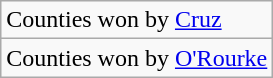<table class="wikitable sortable">
<tr>
<td colspan="2">Counties won by <a href='#'>Cruz</a></td>
</tr>
<tr>
<td colspan="2">Counties won by <a href='#'>O'Rourke</a></td>
</tr>
</table>
